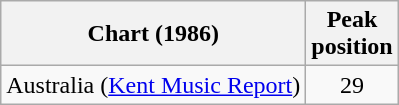<table class="wikitable">
<tr>
<th>Chart (1986)</th>
<th>Peak<br>position</th>
</tr>
<tr>
<td>Australia (<a href='#'>Kent Music Report</a>)</td>
<td align="center">29</td>
</tr>
</table>
